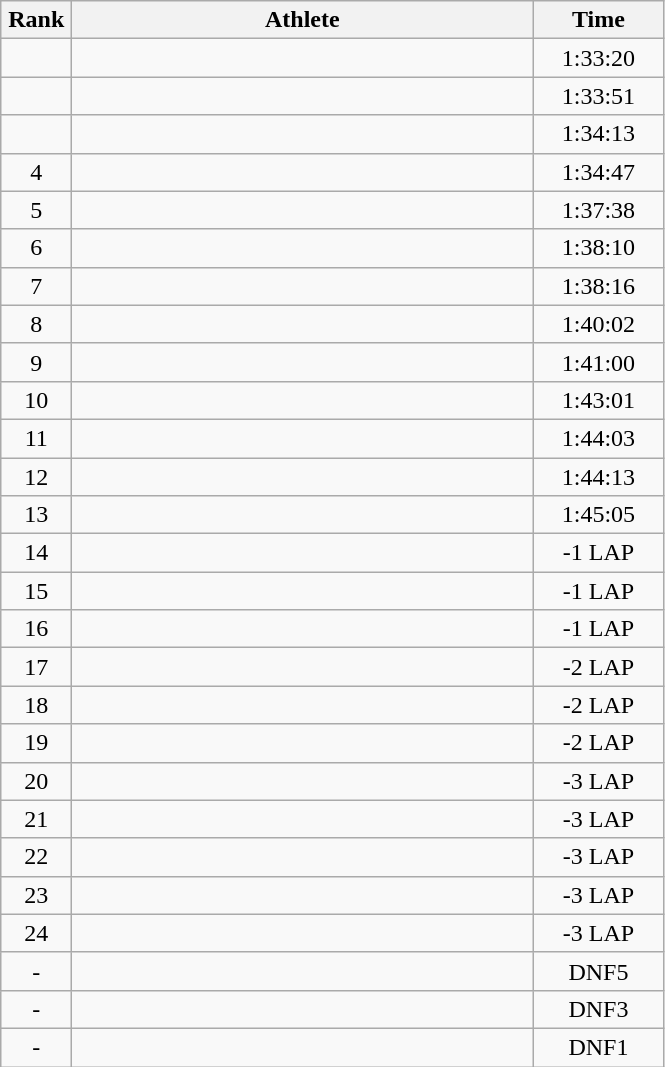<table class=wikitable style="text-align:center">
<tr>
<th width=40>Rank</th>
<th width=300>Athlete</th>
<th width=80>Time</th>
</tr>
<tr>
<td></td>
<td style="text-align:left"></td>
<td>1:33:20</td>
</tr>
<tr>
<td></td>
<td style="text-align:left"></td>
<td>1:33:51</td>
</tr>
<tr>
<td></td>
<td style="text-align:left"></td>
<td>1:34:13</td>
</tr>
<tr>
<td>4</td>
<td style="text-align:left"></td>
<td>1:34:47</td>
</tr>
<tr>
<td>5</td>
<td style="text-align:left"></td>
<td>1:37:38</td>
</tr>
<tr>
<td>6</td>
<td style="text-align:left"></td>
<td>1:38:10</td>
</tr>
<tr>
<td>7</td>
<td style="text-align:left"></td>
<td>1:38:16</td>
</tr>
<tr>
<td>8</td>
<td style="text-align:left"></td>
<td>1:40:02</td>
</tr>
<tr>
<td>9</td>
<td style="text-align:left"></td>
<td>1:41:00</td>
</tr>
<tr>
<td>10</td>
<td style="text-align:left"></td>
<td>1:43:01</td>
</tr>
<tr>
<td>11</td>
<td style="text-align:left"></td>
<td>1:44:03</td>
</tr>
<tr>
<td>12</td>
<td style="text-align:left"></td>
<td>1:44:13</td>
</tr>
<tr>
<td>13</td>
<td style="text-align:left"></td>
<td>1:45:05</td>
</tr>
<tr>
<td>14</td>
<td style="text-align:left"></td>
<td>-1 LAP</td>
</tr>
<tr>
<td>15</td>
<td style="text-align:left"></td>
<td>-1 LAP</td>
</tr>
<tr>
<td>16</td>
<td style="text-align:left"></td>
<td>-1 LAP</td>
</tr>
<tr>
<td>17</td>
<td style="text-align:left"></td>
<td>-2 LAP</td>
</tr>
<tr>
<td>18</td>
<td style="text-align:left"></td>
<td>-2 LAP</td>
</tr>
<tr>
<td>19</td>
<td style="text-align:left"></td>
<td>-2 LAP</td>
</tr>
<tr>
<td>20</td>
<td style="text-align:left"></td>
<td>-3 LAP</td>
</tr>
<tr>
<td>21</td>
<td style="text-align:left"></td>
<td>-3 LAP</td>
</tr>
<tr>
<td>22</td>
<td style="text-align:left"></td>
<td>-3 LAP</td>
</tr>
<tr>
<td>23</td>
<td style="text-align:left"></td>
<td>-3 LAP</td>
</tr>
<tr>
<td>24</td>
<td style="text-align:left"></td>
<td>-3 LAP</td>
</tr>
<tr>
<td>-</td>
<td style="text-align:left"></td>
<td>DNF5</td>
</tr>
<tr>
<td>-</td>
<td style="text-align:left"></td>
<td>DNF3</td>
</tr>
<tr>
<td>-</td>
<td style="text-align:left"></td>
<td>DNF1</td>
</tr>
</table>
